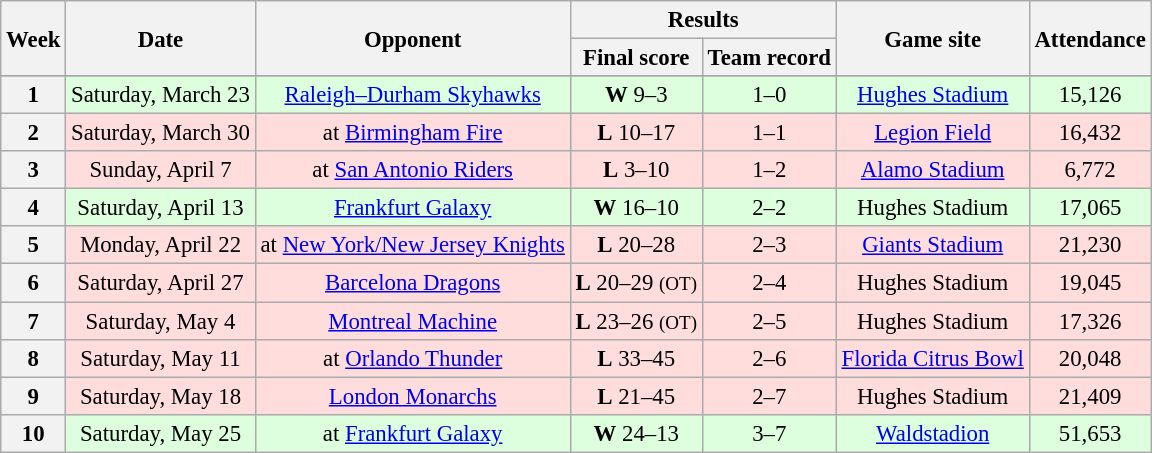<table class="wikitable" style="font-size:95%; text-align:center;">
<tr>
<th rowspan="2">Week</th>
<th rowspan="2">Date</th>
<th rowspan="2">Opponent</th>
<th colspan="2">Results</th>
<th rowspan="2">Game site</th>
<th rowspan="2">Attendance</th>
</tr>
<tr>
<th>Final score</th>
<th>Team record</th>
</tr>
<tr>
</tr>
<tr bgcolor="#DDFFDD">
<th>1</th>
<td>Saturday, March 23</td>
<td><a href='#'>Raleigh–Durham Skyhawks</a></td>
<td><strong>W</strong> 9–3</td>
<td>1–0</td>
<td><a href='#'>Hughes Stadium</a></td>
<td>15,126</td>
</tr>
<tr bgcolor="#FFDDDD">
<th>2</th>
<td>Saturday, March 30</td>
<td>at <a href='#'>Birmingham Fire</a></td>
<td><strong>L</strong> 10–17</td>
<td>1–1</td>
<td><a href='#'>Legion Field</a></td>
<td>16,432</td>
</tr>
<tr bgcolor="#FFDDDD">
<th>3</th>
<td>Sunday, April 7</td>
<td>at <a href='#'>San Antonio Riders</a></td>
<td><strong>L</strong> 3–10</td>
<td>1–2</td>
<td><a href='#'>Alamo Stadium</a></td>
<td>6,772</td>
</tr>
<tr bgcolor="#DDFFDD">
<th>4</th>
<td>Saturday, April 13</td>
<td><a href='#'>Frankfurt Galaxy</a></td>
<td><strong>W</strong> 16–10</td>
<td>2–2</td>
<td>Hughes Stadium</td>
<td>17,065</td>
</tr>
<tr bgcolor="#FFDDDD">
<th>5</th>
<td>Monday, April 22</td>
<td>at <a href='#'>New York/New Jersey Knights</a></td>
<td><strong>L</strong> 20–28</td>
<td>2–3</td>
<td><a href='#'>Giants Stadium</a></td>
<td>21,230</td>
</tr>
<tr bgcolor="#FFDDDD">
<th>6</th>
<td>Saturday, April 27</td>
<td><a href='#'>Barcelona Dragons</a></td>
<td><strong>L</strong> 20–29 <small>(OT)</small></td>
<td>2–4</td>
<td>Hughes Stadium</td>
<td>19,045</td>
</tr>
<tr bgcolor="#FFDDDD">
<th>7</th>
<td>Saturday, May 4</td>
<td><a href='#'>Montreal Machine</a></td>
<td><strong>L</strong> 23–26 <small>(OT)</small></td>
<td>2–5</td>
<td>Hughes Stadium</td>
<td>17,326</td>
</tr>
<tr bgcolor="#FFDDDD">
<th>8</th>
<td>Saturday, May 11</td>
<td>at <a href='#'>Orlando Thunder</a></td>
<td><strong>L</strong> 33–45</td>
<td>2–6</td>
<td><a href='#'>Florida Citrus Bowl</a></td>
<td>20,048</td>
</tr>
<tr bgcolor="#FFDDDD">
<th>9</th>
<td>Saturday, May 18</td>
<td><a href='#'>London Monarchs</a></td>
<td><strong>L</strong> 21–45</td>
<td>2–7</td>
<td>Hughes Stadium</td>
<td>21,409</td>
</tr>
<tr bgcolor="#DDFFDD">
<th>10</th>
<td>Saturday, May 25</td>
<td>at <a href='#'>Frankfurt Galaxy</a></td>
<td><strong>W</strong> 24–13</td>
<td>3–7</td>
<td><a href='#'>Waldstadion</a></td>
<td>51,653</td>
</tr>
</table>
